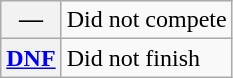<table class="wikitable">
<tr>
<th scope="row">—</th>
<td>Did not compete</td>
</tr>
<tr>
<th scope="row"><a href='#'>DNF</a></th>
<td>Did not finish</td>
</tr>
</table>
